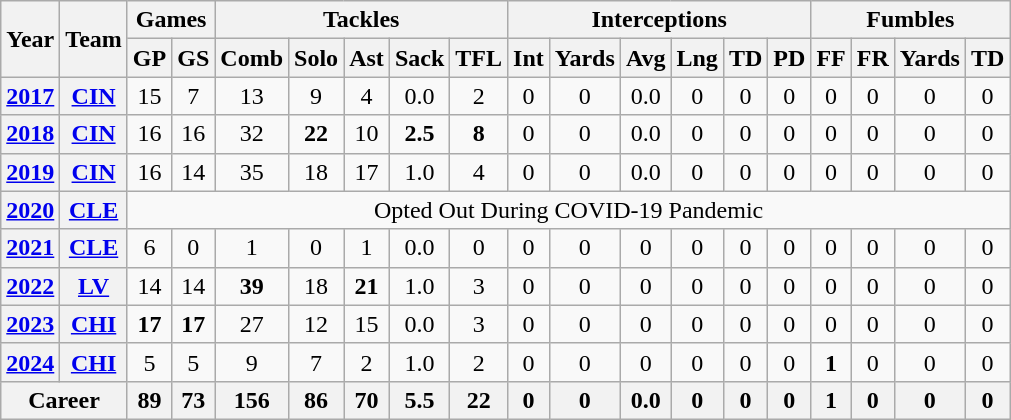<table class="wikitable" style="text-align:center">
<tr>
<th rowspan="2">Year</th>
<th rowspan="2">Team</th>
<th colspan="2">Games</th>
<th colspan="5">Tackles</th>
<th colspan="6">Interceptions</th>
<th colspan="4">Fumbles</th>
</tr>
<tr>
<th>GP</th>
<th>GS</th>
<th>Comb</th>
<th>Solo</th>
<th>Ast</th>
<th>Sack</th>
<th>TFL</th>
<th>Int</th>
<th>Yards</th>
<th>Avg</th>
<th>Lng</th>
<th>TD</th>
<th>PD</th>
<th>FF</th>
<th>FR</th>
<th>Yards</th>
<th>TD</th>
</tr>
<tr>
<th><a href='#'>2017</a></th>
<th><a href='#'>CIN</a></th>
<td>15</td>
<td>7</td>
<td>13</td>
<td>9</td>
<td>4</td>
<td>0.0</td>
<td>2</td>
<td>0</td>
<td>0</td>
<td>0.0</td>
<td>0</td>
<td>0</td>
<td>0</td>
<td>0</td>
<td>0</td>
<td>0</td>
<td>0</td>
</tr>
<tr>
<th><a href='#'>2018</a></th>
<th><a href='#'>CIN</a></th>
<td>16</td>
<td>16</td>
<td>32</td>
<td><strong>22</strong></td>
<td>10</td>
<td><strong>2.5</strong></td>
<td><strong>8</strong></td>
<td>0</td>
<td>0</td>
<td>0.0</td>
<td>0</td>
<td>0</td>
<td>0</td>
<td>0</td>
<td>0</td>
<td>0</td>
<td>0</td>
</tr>
<tr>
<th><a href='#'>2019</a></th>
<th><a href='#'>CIN</a></th>
<td>16</td>
<td>14</td>
<td>35</td>
<td>18</td>
<td>17</td>
<td>1.0</td>
<td>4</td>
<td>0</td>
<td>0</td>
<td>0.0</td>
<td>0</td>
<td>0</td>
<td>0</td>
<td>0</td>
<td>0</td>
<td>0</td>
<td>0</td>
</tr>
<tr>
<th><a href='#'>2020</a></th>
<th><a href='#'>CLE</a></th>
<td colspan="17">Opted Out During COVID-19 Pandemic</td>
</tr>
<tr>
<th><a href='#'>2021</a></th>
<th><a href='#'>CLE</a></th>
<td>6</td>
<td>0</td>
<td>1</td>
<td>0</td>
<td>1</td>
<td>0.0</td>
<td>0</td>
<td>0</td>
<td>0</td>
<td>0</td>
<td>0</td>
<td>0</td>
<td>0</td>
<td>0</td>
<td>0</td>
<td>0</td>
<td>0</td>
</tr>
<tr>
<th><a href='#'>2022</a></th>
<th><a href='#'>LV</a></th>
<td>14</td>
<td>14</td>
<td><strong>39</strong></td>
<td>18</td>
<td><strong>21</strong></td>
<td>1.0</td>
<td>3</td>
<td>0</td>
<td>0</td>
<td>0</td>
<td>0</td>
<td>0</td>
<td>0</td>
<td>0</td>
<td>0</td>
<td>0</td>
<td>0</td>
</tr>
<tr>
<th><a href='#'>2023</a></th>
<th><a href='#'>CHI</a></th>
<td><strong>17</strong></td>
<td><strong>17</strong></td>
<td>27</td>
<td>12</td>
<td>15</td>
<td>0.0</td>
<td>3</td>
<td>0</td>
<td>0</td>
<td>0</td>
<td>0</td>
<td>0</td>
<td>0</td>
<td>0</td>
<td>0</td>
<td>0</td>
<td>0</td>
</tr>
<tr>
<th><a href='#'>2024</a></th>
<th><a href='#'>CHI</a></th>
<td>5</td>
<td>5</td>
<td>9</td>
<td>7</td>
<td>2</td>
<td>1.0</td>
<td>2</td>
<td>0</td>
<td>0</td>
<td>0</td>
<td>0</td>
<td>0</td>
<td>0</td>
<td><strong>1</strong></td>
<td>0</td>
<td>0</td>
<td>0</td>
</tr>
<tr>
<th colspan="2">Career</th>
<th>89</th>
<th>73</th>
<th>156</th>
<th>86</th>
<th>70</th>
<th>5.5</th>
<th>22</th>
<th>0</th>
<th>0</th>
<th>0.0</th>
<th>0</th>
<th>0</th>
<th>0</th>
<th>1</th>
<th>0</th>
<th>0</th>
<th>0</th>
</tr>
</table>
